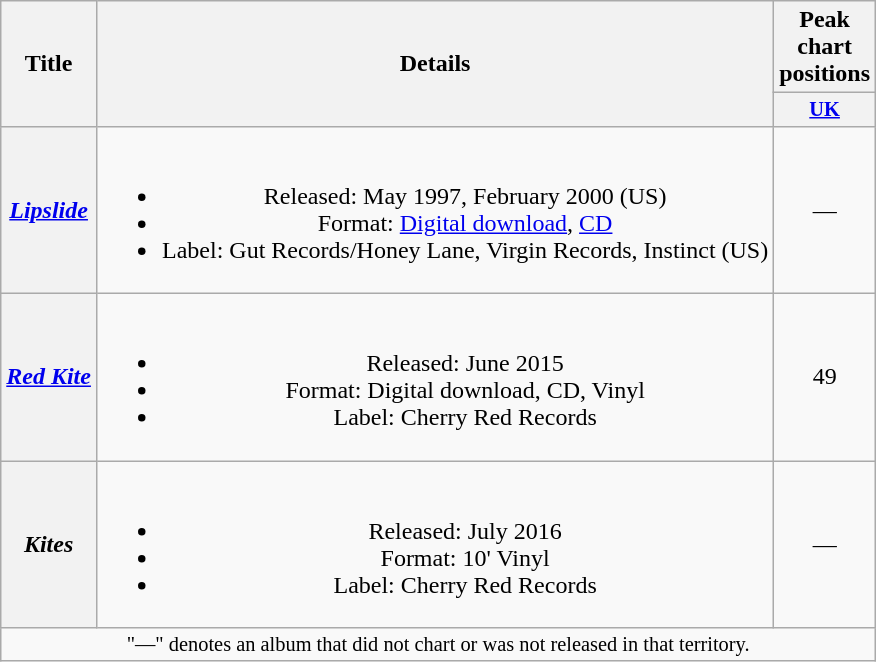<table class="wikitable plainrowheaders" style="text-align:center;">
<tr>
<th scope="col" rowspan="2">Title</th>
<th scope="col" rowspan="2">Details</th>
<th scope="col">Peak chart positions</th>
</tr>
<tr>
<th scope="col" style="width:3em;font-size:85%;"><a href='#'>UK</a><br></th>
</tr>
<tr>
<th scope="row"><em><a href='#'>Lipslide</a></em></th>
<td><br><ul><li>Released: May 1997, February 2000 (US)</li><li>Format: <a href='#'>Digital download</a>, <a href='#'>CD</a></li><li>Label: Gut Records/Honey Lane, Virgin Records, Instinct (US)</li></ul></td>
<td>—</td>
</tr>
<tr>
<th scope="row"><em><a href='#'>Red Kite</a></em></th>
<td><br><ul><li>Released: June 2015</li><li>Format: Digital download, CD, Vinyl</li><li>Label: Cherry Red Records</li></ul></td>
<td>49</td>
</tr>
<tr>
<th><em>Kites</em></th>
<td><br><ul><li>Released: July 2016</li><li>Format: 10' Vinyl</li><li>Label: Cherry Red Records</li></ul></td>
<td>—</td>
</tr>
<tr>
<td colspan="13" style="font-size:85%">"—" denotes an album that did not chart or was not released in that territory.</td>
</tr>
</table>
